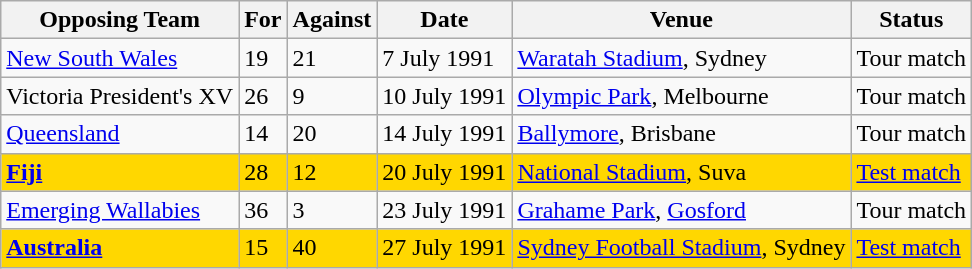<table class="wikitable">
<tr>
<th>Opposing Team</th>
<th>For</th>
<th>Against</th>
<th>Date</th>
<th>Venue</th>
<th>Status</th>
</tr>
<tr>
<td><a href='#'>New South Wales</a></td>
<td>19</td>
<td>21</td>
<td>7 July 1991</td>
<td><a href='#'>Waratah Stadium</a>, Sydney</td>
<td>Tour match</td>
</tr>
<tr>
<td>Victoria President's XV</td>
<td>26</td>
<td>9</td>
<td>10 July 1991</td>
<td><a href='#'>Olympic Park</a>, Melbourne</td>
<td>Tour match</td>
</tr>
<tr>
<td><a href='#'>Queensland</a></td>
<td>14</td>
<td>20</td>
<td>14 July 1991</td>
<td><a href='#'>Ballymore</a>, Brisbane</td>
<td>Tour match</td>
</tr>
<tr bgcolor=gold>
<td><strong><a href='#'>Fiji</a></strong></td>
<td>28</td>
<td>12</td>
<td>20 July 1991</td>
<td><a href='#'>National Stadium</a>, Suva</td>
<td><a href='#'>Test match</a></td>
</tr>
<tr>
<td><a href='#'>Emerging Wallabies</a></td>
<td>36</td>
<td>3</td>
<td>23 July 1991</td>
<td><a href='#'>Grahame Park</a>, <a href='#'>Gosford</a></td>
<td>Tour match</td>
</tr>
<tr bgcolor=gold>
<td><strong><a href='#'>Australia</a></strong></td>
<td>15</td>
<td>40</td>
<td>27 July 1991</td>
<td><a href='#'>Sydney Football Stadium</a>, Sydney</td>
<td><a href='#'>Test match</a></td>
</tr>
</table>
